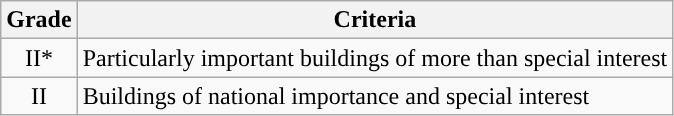<table class="wikitable">
<tr>
<th>Grade</th>
<th>Criteria</th>
</tr>
<tr>
<td align="center" >II*</td>
<td>Particularly important buildings of more than special interest</td>
</tr>
<tr>
<td align="center" >II</td>
<td>Buildings of national importance and special interest</td>
</tr>
</table>
